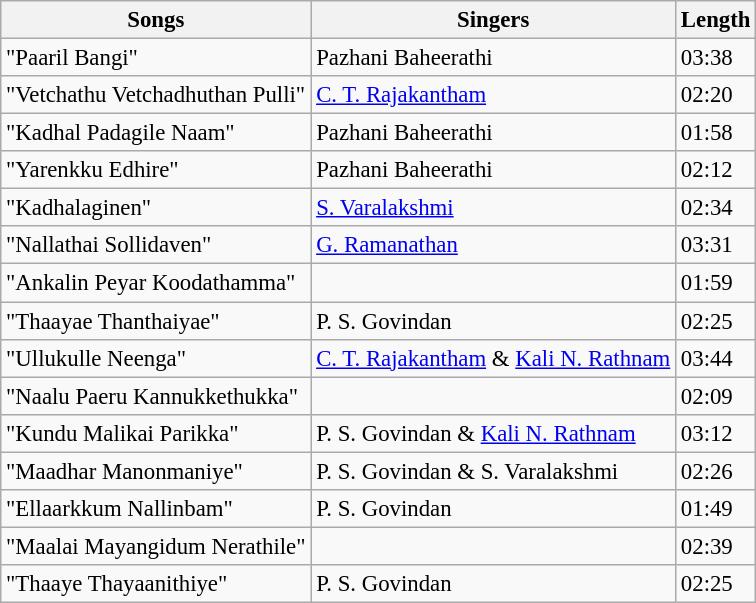<table class="wikitable tracklist" style="font-size:95%;">
<tr>
<th>Songs</th>
<th>Singers</th>
<th>Length</th>
</tr>
<tr>
<td>"Paaril Bangi"</td>
<td>Pazhani Baheerathi</td>
<td>03:38</td>
</tr>
<tr>
<td>"Vetchathu Vetchadhuthan Pulli"</td>
<td><a href='#'>C. T. Rajakantham</a></td>
<td>02:20</td>
</tr>
<tr>
<td>"Kadhal Padagile Naam"</td>
<td>Pazhani Baheerathi</td>
<td>01:58</td>
</tr>
<tr>
<td>"Yarenkku Edhire"</td>
<td>Pazhani Baheerathi</td>
<td>02:12</td>
</tr>
<tr>
<td>"Kadhalaginen"</td>
<td><a href='#'>S. Varalakshmi</a></td>
<td>02:34</td>
</tr>
<tr>
<td>"Nallathai Sollidaven"</td>
<td><a href='#'>G. Ramanathan</a></td>
<td>03:31</td>
</tr>
<tr>
<td>"Ankalin Peyar Koodathamma"</td>
<td></td>
<td>01:59</td>
</tr>
<tr>
<td>"Thaayae Thanthaiyae"</td>
<td>P. S. Govindan</td>
<td>02:25</td>
</tr>
<tr>
<td>"Ullukulle Neenga"</td>
<td><a href='#'>C. T. Rajakantham</a> & <a href='#'>Kali N. Rathnam</a></td>
<td>03:44</td>
</tr>
<tr>
<td>"Naalu Paeru Kannukkethukka"</td>
<td></td>
<td>02:09</td>
</tr>
<tr>
<td>"Kundu Malikai Parikka"</td>
<td>P. S. Govindan & <a href='#'>Kali N. Rathnam</a></td>
<td>03:12</td>
</tr>
<tr>
<td>"Maadhar Manonmaniye"</td>
<td>P. S. Govindan & S. Varalakshmi</td>
<td>02:26</td>
</tr>
<tr>
<td>"Ellaarkkum Nallinbam"</td>
<td>P. S. Govindan</td>
<td>01:49</td>
</tr>
<tr>
<td>"Maalai Mayangidum Nerathile"</td>
<td></td>
<td>02:39</td>
</tr>
<tr>
<td>"Thaaye Thayaanithiye"</td>
<td>P. S. Govindan</td>
<td>02:25</td>
</tr>
</table>
